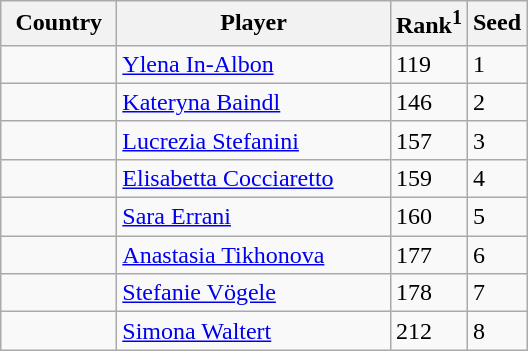<table class="sortable wikitable">
<tr>
<th width="70">Country</th>
<th width="175">Player</th>
<th>Rank<sup>1</sup></th>
<th>Seed</th>
</tr>
<tr>
<td></td>
<td><a href='#'>Ylena In-Albon</a></td>
<td>119</td>
<td>1</td>
</tr>
<tr>
<td></td>
<td><a href='#'>Kateryna Baindl</a></td>
<td>146</td>
<td>2</td>
</tr>
<tr>
<td></td>
<td><a href='#'>Lucrezia Stefanini</a></td>
<td>157</td>
<td>3</td>
</tr>
<tr>
<td></td>
<td><a href='#'>Elisabetta Cocciaretto</a></td>
<td>159</td>
<td>4</td>
</tr>
<tr>
<td></td>
<td><a href='#'>Sara Errani</a></td>
<td>160</td>
<td>5</td>
</tr>
<tr>
<td></td>
<td><a href='#'>Anastasia Tikhonova</a></td>
<td>177</td>
<td>6</td>
</tr>
<tr>
<td></td>
<td><a href='#'>Stefanie Vögele</a></td>
<td>178</td>
<td>7</td>
</tr>
<tr>
<td></td>
<td><a href='#'>Simona Waltert</a></td>
<td>212</td>
<td>8</td>
</tr>
</table>
